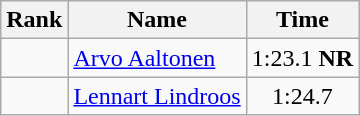<table class="wikitable" style="text-align:center">
<tr>
<th>Rank</th>
<th>Name</th>
<th>Time</th>
</tr>
<tr>
<td></td>
<td align=left><a href='#'>Arvo Aaltonen</a></td>
<td>1:23.1 <strong>NR</strong></td>
</tr>
<tr>
<td></td>
<td align=left><a href='#'>Lennart Lindroos</a></td>
<td>1:24.7</td>
</tr>
</table>
